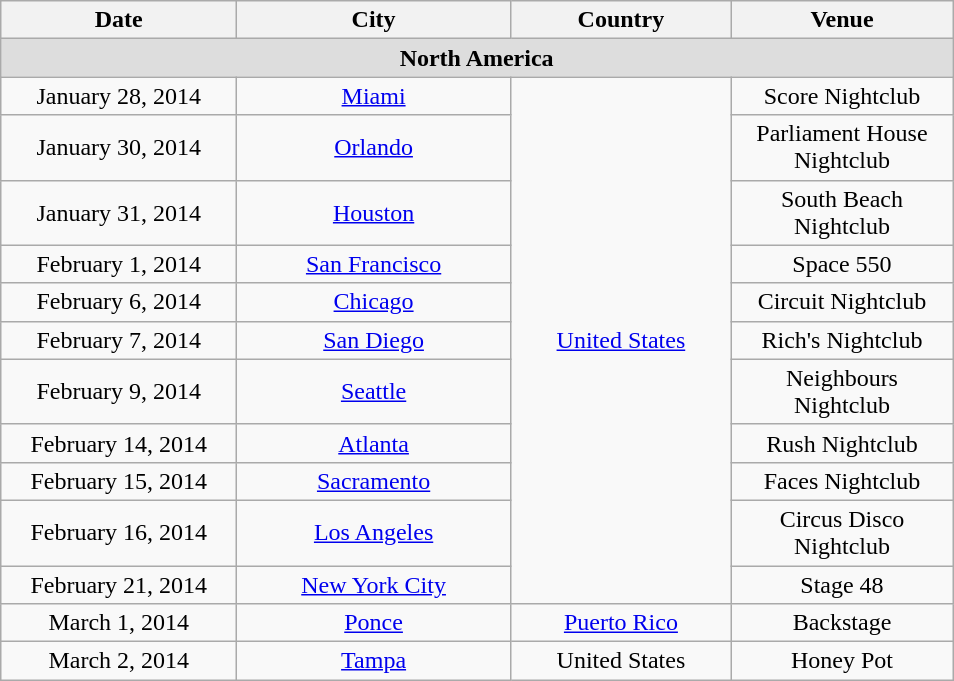<table class="wikitable" style="text-align:center;">
<tr>
<th width="150">Date</th>
<th width="175">City</th>
<th width="140">Country</th>
<th width="140">Venue</th>
</tr>
<tr bgcolor="#DDDDDD">
<td colspan=4><strong>North America</strong></td>
</tr>
<tr>
<td>January 28, 2014</td>
<td><a href='#'>Miami</a></td>
<td rowspan="11"><a href='#'>United States</a></td>
<td>Score Nightclub</td>
</tr>
<tr>
<td>January 30, 2014</td>
<td><a href='#'>Orlando</a></td>
<td>Parliament House Nightclub</td>
</tr>
<tr>
<td>January 31, 2014</td>
<td><a href='#'>Houston</a></td>
<td>South Beach Nightclub</td>
</tr>
<tr>
<td>February 1, 2014</td>
<td><a href='#'>San Francisco</a></td>
<td>Space 550</td>
</tr>
<tr>
<td>February 6, 2014</td>
<td><a href='#'>Chicago</a></td>
<td>Circuit Nightclub</td>
</tr>
<tr>
<td>February 7, 2014</td>
<td><a href='#'>San Diego</a></td>
<td>Rich's Nightclub</td>
</tr>
<tr>
<td>February 9, 2014</td>
<td><a href='#'>Seattle</a></td>
<td>Neighbours Nightclub</td>
</tr>
<tr>
<td>February 14, 2014</td>
<td><a href='#'>Atlanta</a></td>
<td>Rush Nightclub</td>
</tr>
<tr>
<td>February 15, 2014</td>
<td><a href='#'>Sacramento</a></td>
<td>Faces Nightclub</td>
</tr>
<tr>
<td>February 16, 2014</td>
<td><a href='#'>Los Angeles</a></td>
<td>Circus Disco Nightclub</td>
</tr>
<tr>
<td>February 21, 2014</td>
<td><a href='#'>New York City</a></td>
<td>Stage 48</td>
</tr>
<tr>
<td>March 1, 2014</td>
<td><a href='#'>Ponce</a></td>
<td><a href='#'>Puerto Rico</a></td>
<td>Backstage</td>
</tr>
<tr>
<td>March 2, 2014</td>
<td><a href='#'>Tampa</a></td>
<td>United States</td>
<td>Honey Pot</td>
</tr>
</table>
